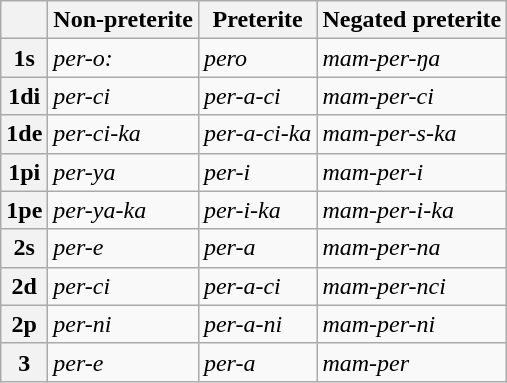<table class="wikitable">
<tr>
<th></th>
<th>Non-preterite</th>
<th>Preterite</th>
<th>Negated preterite</th>
</tr>
<tr>
<th>1s</th>
<td><em>per-o:</em></td>
<td><em>pero</em></td>
<td><em>mam-per-ŋa</em></td>
</tr>
<tr>
<th>1di</th>
<td><em>per-ci</em></td>
<td><em>per-a-ci</em></td>
<td><em>mam-per-ci</em></td>
</tr>
<tr>
<th>1de</th>
<td><em>per-ci-ka</em></td>
<td><em>per-a-ci-ka</em></td>
<td><em>mam-per-s-ka</em></td>
</tr>
<tr>
<th>1pi</th>
<td><em>per-ya</em></td>
<td><em>per-i</em></td>
<td><em>mam-per-i</em></td>
</tr>
<tr>
<th>1pe</th>
<td><em>per-ya-ka</em></td>
<td><em>per-i-ka</em></td>
<td><em>mam-per-i-ka</em></td>
</tr>
<tr>
<th>2s</th>
<td><em>per-e</em></td>
<td><em>per-a</em></td>
<td><em>mam-per-na</em></td>
</tr>
<tr>
<th>2d</th>
<td><em>per-ci</em></td>
<td><em>per-a-ci</em></td>
<td><em>mam-per-nci</em></td>
</tr>
<tr>
<th>2p</th>
<td><em>per-ni</em></td>
<td><em>per-a-ni</em></td>
<td><em>mam-per-ni</em></td>
</tr>
<tr>
<th>3</th>
<td><em>per-e</em></td>
<td><em>per-a</em></td>
<td><em>mam-per</em></td>
</tr>
</table>
